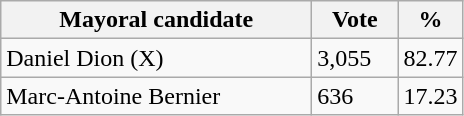<table class="wikitable">
<tr>
<th bgcolor="#DDDDFF" width="200px">Mayoral candidate</th>
<th bgcolor="#DDDDFF" width="50px">Vote</th>
<th bgcolor="#DDDDFF" width="30px">%</th>
</tr>
<tr>
<td>Daniel Dion (X)</td>
<td>3,055</td>
<td>82.77</td>
</tr>
<tr>
<td>Marc-Antoine Bernier</td>
<td>636</td>
<td>17.23</td>
</tr>
</table>
